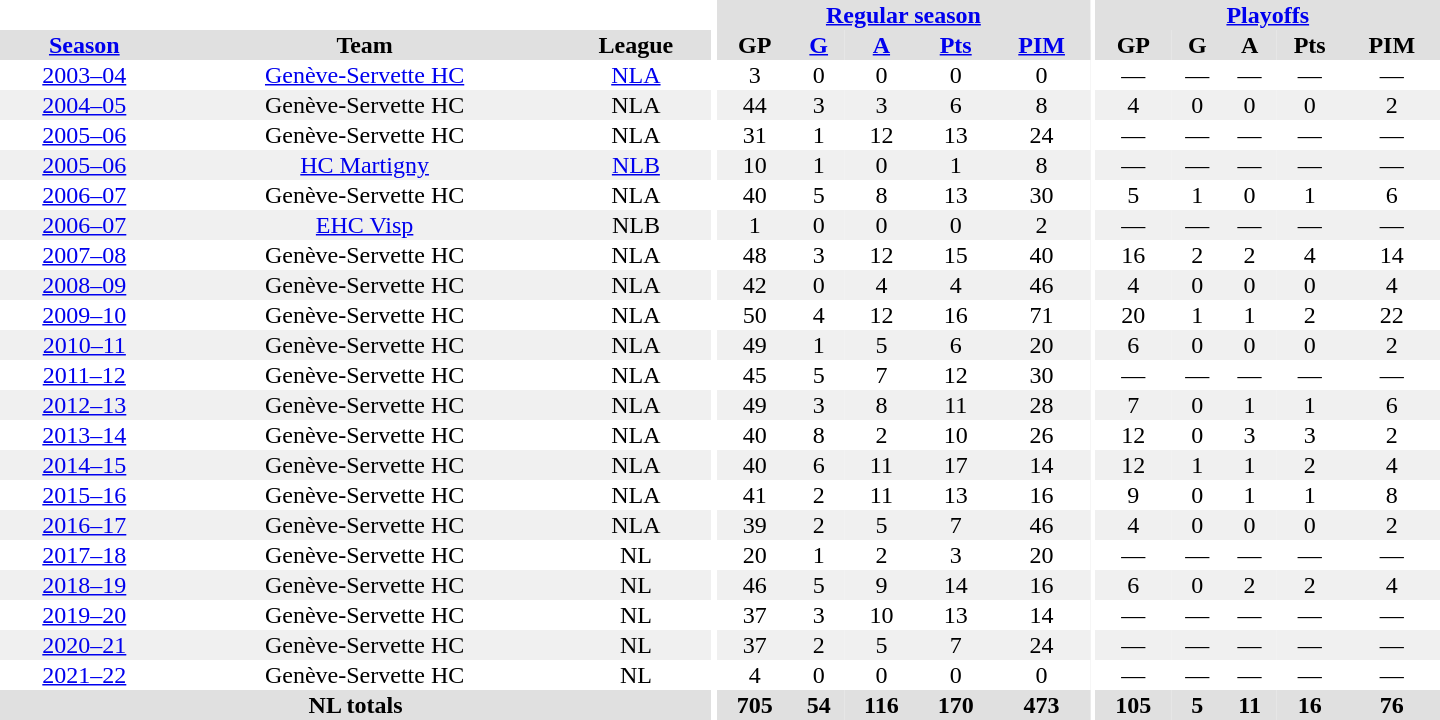<table border="0" cellpadding="1" cellspacing="0" style="text-align:center; width:60em">
<tr bgcolor="#e0e0e0">
<th colspan="3" bgcolor="#ffffff"></th>
<th rowspan="99" bgcolor="#ffffff"></th>
<th colspan="5"><a href='#'>Regular season</a></th>
<th rowspan="99" bgcolor="#ffffff"></th>
<th colspan="5"><a href='#'>Playoffs</a></th>
</tr>
<tr bgcolor="#e0e0e0">
<th><a href='#'>Season</a></th>
<th>Team</th>
<th>League</th>
<th>GP</th>
<th><a href='#'>G</a></th>
<th><a href='#'>A</a></th>
<th><a href='#'>Pts</a></th>
<th><a href='#'>PIM</a></th>
<th>GP</th>
<th>G</th>
<th>A</th>
<th>Pts</th>
<th>PIM</th>
</tr>
<tr>
<td><a href='#'>2003–04</a></td>
<td><a href='#'>Genève-Servette HC</a></td>
<td><a href='#'>NLA</a></td>
<td>3</td>
<td>0</td>
<td>0</td>
<td>0</td>
<td>0</td>
<td>—</td>
<td>—</td>
<td>—</td>
<td>—</td>
<td>—</td>
</tr>
<tr bgcolor="#f0f0f0">
<td><a href='#'>2004–05</a></td>
<td>Genève-Servette HC</td>
<td>NLA</td>
<td>44</td>
<td>3</td>
<td>3</td>
<td>6</td>
<td>8</td>
<td>4</td>
<td>0</td>
<td>0</td>
<td>0</td>
<td>2</td>
</tr>
<tr>
<td><a href='#'>2005–06</a></td>
<td>Genève-Servette HC</td>
<td>NLA</td>
<td>31</td>
<td>1</td>
<td>12</td>
<td>13</td>
<td>24</td>
<td>—</td>
<td>—</td>
<td>—</td>
<td>—</td>
<td>—</td>
</tr>
<tr bgcolor="#f0f0f0">
<td><a href='#'>2005–06</a></td>
<td><a href='#'>HC Martigny</a></td>
<td><a href='#'>NLB</a></td>
<td>10</td>
<td>1</td>
<td>0</td>
<td>1</td>
<td>8</td>
<td>—</td>
<td>—</td>
<td>—</td>
<td>—</td>
<td>—</td>
</tr>
<tr>
<td><a href='#'>2006–07</a></td>
<td>Genève-Servette HC</td>
<td>NLA</td>
<td>40</td>
<td>5</td>
<td>8</td>
<td>13</td>
<td>30</td>
<td>5</td>
<td>1</td>
<td>0</td>
<td>1</td>
<td>6</td>
</tr>
<tr bgcolor="#f0f0f0">
<td><a href='#'>2006–07</a></td>
<td><a href='#'>EHC Visp</a></td>
<td>NLB</td>
<td>1</td>
<td>0</td>
<td>0</td>
<td>0</td>
<td>2</td>
<td>—</td>
<td>—</td>
<td>—</td>
<td>—</td>
<td>—</td>
</tr>
<tr>
<td><a href='#'>2007–08</a></td>
<td>Genève-Servette HC</td>
<td>NLA</td>
<td>48</td>
<td>3</td>
<td>12</td>
<td>15</td>
<td>40</td>
<td>16</td>
<td>2</td>
<td>2</td>
<td>4</td>
<td>14</td>
</tr>
<tr bgcolor="#f0f0f0">
<td><a href='#'>2008–09</a></td>
<td>Genève-Servette HC</td>
<td>NLA</td>
<td>42</td>
<td>0</td>
<td>4</td>
<td>4</td>
<td>46</td>
<td>4</td>
<td>0</td>
<td>0</td>
<td>0</td>
<td>4</td>
</tr>
<tr>
<td><a href='#'>2009–10</a></td>
<td>Genève-Servette HC</td>
<td>NLA</td>
<td>50</td>
<td>4</td>
<td>12</td>
<td>16</td>
<td>71</td>
<td>20</td>
<td>1</td>
<td>1</td>
<td>2</td>
<td>22</td>
</tr>
<tr bgcolor="#f0f0f0">
<td><a href='#'>2010–11</a></td>
<td>Genève-Servette HC</td>
<td>NLA</td>
<td>49</td>
<td>1</td>
<td>5</td>
<td>6</td>
<td>20</td>
<td>6</td>
<td>0</td>
<td>0</td>
<td>0</td>
<td>2</td>
</tr>
<tr>
<td><a href='#'>2011–12</a></td>
<td>Genève-Servette HC</td>
<td>NLA</td>
<td>45</td>
<td>5</td>
<td>7</td>
<td>12</td>
<td>30</td>
<td>—</td>
<td>—</td>
<td>—</td>
<td>—</td>
<td>—</td>
</tr>
<tr bgcolor="#f0f0f0">
<td><a href='#'>2012–13</a></td>
<td>Genève-Servette HC</td>
<td>NLA</td>
<td>49</td>
<td>3</td>
<td>8</td>
<td>11</td>
<td>28</td>
<td>7</td>
<td>0</td>
<td>1</td>
<td>1</td>
<td>6</td>
</tr>
<tr>
<td><a href='#'>2013–14</a></td>
<td>Genève-Servette HC</td>
<td>NLA</td>
<td>40</td>
<td>8</td>
<td>2</td>
<td>10</td>
<td>26</td>
<td>12</td>
<td>0</td>
<td>3</td>
<td>3</td>
<td>2</td>
</tr>
<tr bgcolor="#f0f0f0">
<td><a href='#'>2014–15</a></td>
<td>Genève-Servette HC</td>
<td>NLA</td>
<td>40</td>
<td>6</td>
<td>11</td>
<td>17</td>
<td>14</td>
<td>12</td>
<td>1</td>
<td>1</td>
<td>2</td>
<td>4</td>
</tr>
<tr>
<td><a href='#'>2015–16</a></td>
<td>Genève-Servette HC</td>
<td>NLA</td>
<td>41</td>
<td>2</td>
<td>11</td>
<td>13</td>
<td>16</td>
<td>9</td>
<td>0</td>
<td>1</td>
<td>1</td>
<td>8</td>
</tr>
<tr bgcolor="#f0f0f0">
<td><a href='#'>2016–17</a></td>
<td>Genève-Servette HC</td>
<td>NLA</td>
<td>39</td>
<td>2</td>
<td>5</td>
<td>7</td>
<td>46</td>
<td>4</td>
<td>0</td>
<td>0</td>
<td>0</td>
<td>2</td>
</tr>
<tr>
<td><a href='#'>2017–18</a></td>
<td>Genève-Servette HC</td>
<td>NL</td>
<td>20</td>
<td>1</td>
<td>2</td>
<td>3</td>
<td>20</td>
<td>—</td>
<td>—</td>
<td>—</td>
<td>—</td>
<td>—</td>
</tr>
<tr bgcolor="#f0f0f0">
<td><a href='#'>2018–19</a></td>
<td>Genève-Servette HC</td>
<td>NL</td>
<td>46</td>
<td>5</td>
<td>9</td>
<td>14</td>
<td>16</td>
<td>6</td>
<td>0</td>
<td>2</td>
<td>2</td>
<td>4</td>
</tr>
<tr>
<td><a href='#'>2019–20</a></td>
<td>Genève-Servette HC</td>
<td>NL</td>
<td>37</td>
<td>3</td>
<td>10</td>
<td>13</td>
<td>14</td>
<td>—</td>
<td>—</td>
<td>—</td>
<td>—</td>
<td>—</td>
</tr>
<tr bgcolor="#f0f0f0">
<td><a href='#'>2020–21</a></td>
<td>Genève-Servette HC</td>
<td>NL</td>
<td>37</td>
<td>2</td>
<td>5</td>
<td>7</td>
<td>24</td>
<td>—</td>
<td>—</td>
<td>—</td>
<td>—</td>
<td>—</td>
</tr>
<tr>
<td><a href='#'>2021–22</a></td>
<td>Genève-Servette HC</td>
<td>NL</td>
<td>4</td>
<td>0</td>
<td>0</td>
<td>0</td>
<td>0</td>
<td>—</td>
<td>—</td>
<td>—</td>
<td>—</td>
<td>—</td>
</tr>
<tr ALIGN="center" bgcolor="#e0e0e0">
<th colspan="3">NL totals</th>
<th ALIGN="center">705</th>
<th ALIGN="center">54</th>
<th ALIGN="center">116</th>
<th ALIGN="center">170</th>
<th ALIGN="center">473</th>
<th ALIGN="center">105</th>
<th ALIGN="center">5</th>
<th ALIGN="center">11</th>
<th ALIGN="center">16</th>
<th ALIGN="center">76</th>
</tr>
</table>
